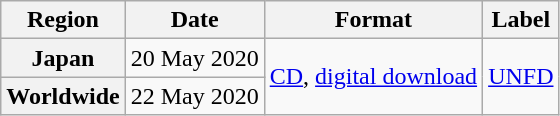<table class="wikitable plainrowheaders">
<tr>
<th scope="col">Region</th>
<th scope="col">Date</th>
<th scope="col">Format</th>
<th scope="col">Label</th>
</tr>
<tr>
<th scope="row">Japan</th>
<td>20 May 2020</td>
<td rowspan="2"><a href='#'>CD</a>, <a href='#'>digital download</a></td>
<td rowspan="2"><a href='#'>UNFD</a></td>
</tr>
<tr>
<th scope="row">Worldwide</th>
<td>22 May 2020</td>
</tr>
</table>
